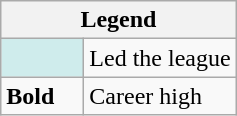<table class="wikitable mw-collapsible mw-collapsed">
<tr>
<th colspan="2">Legend</th>
</tr>
<tr>
<td style="background:#cfecec; width:3em;"></td>
<td>Led the league</td>
</tr>
<tr>
<td><strong>Bold</strong></td>
<td>Career high</td>
</tr>
</table>
